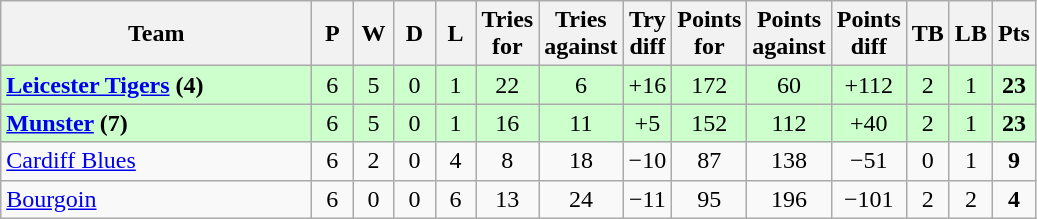<table class="wikitable" style="text-align:center">
<tr>
<th width="200">Team</th>
<th width="20">P</th>
<th width="20">W</th>
<th width="20">D</th>
<th width="20">L</th>
<th width="20">Tries for</th>
<th width="20">Tries against</th>
<th width="20">Try diff</th>
<th width="20">Points for</th>
<th width="20">Points against</th>
<th width="25">Points diff</th>
<th width="20">TB</th>
<th width="20">LB</th>
<th width="20">Pts</th>
</tr>
<tr bgcolor=#ccffcc>
<td align=left> <strong><a href='#'>Leicester Tigers</a> (4)</strong></td>
<td>6</td>
<td>5</td>
<td>0</td>
<td>1</td>
<td>22</td>
<td>6</td>
<td>+16</td>
<td>172</td>
<td>60</td>
<td>+112</td>
<td>2</td>
<td>1</td>
<td><strong>23</strong></td>
</tr>
<tr bgcolor=#ccffcc>
<td align=left> <strong><a href='#'>Munster</a> (7)</strong></td>
<td>6</td>
<td>5</td>
<td>0</td>
<td>1</td>
<td>16</td>
<td>11</td>
<td>+5</td>
<td>152</td>
<td>112</td>
<td>+40</td>
<td>2</td>
<td>1</td>
<td><strong>23</strong></td>
</tr>
<tr>
<td align=left> <a href='#'>Cardiff Blues</a></td>
<td>6</td>
<td>2</td>
<td>0</td>
<td>4</td>
<td>8</td>
<td>18</td>
<td>−10</td>
<td>87</td>
<td>138</td>
<td>−51</td>
<td>0</td>
<td>1</td>
<td><strong>9</strong></td>
</tr>
<tr>
<td align=left> <a href='#'>Bourgoin</a></td>
<td>6</td>
<td>0</td>
<td>0</td>
<td>6</td>
<td>13</td>
<td>24</td>
<td>−11</td>
<td>95</td>
<td>196</td>
<td>−101</td>
<td>2</td>
<td>2</td>
<td><strong>4</strong></td>
</tr>
</table>
